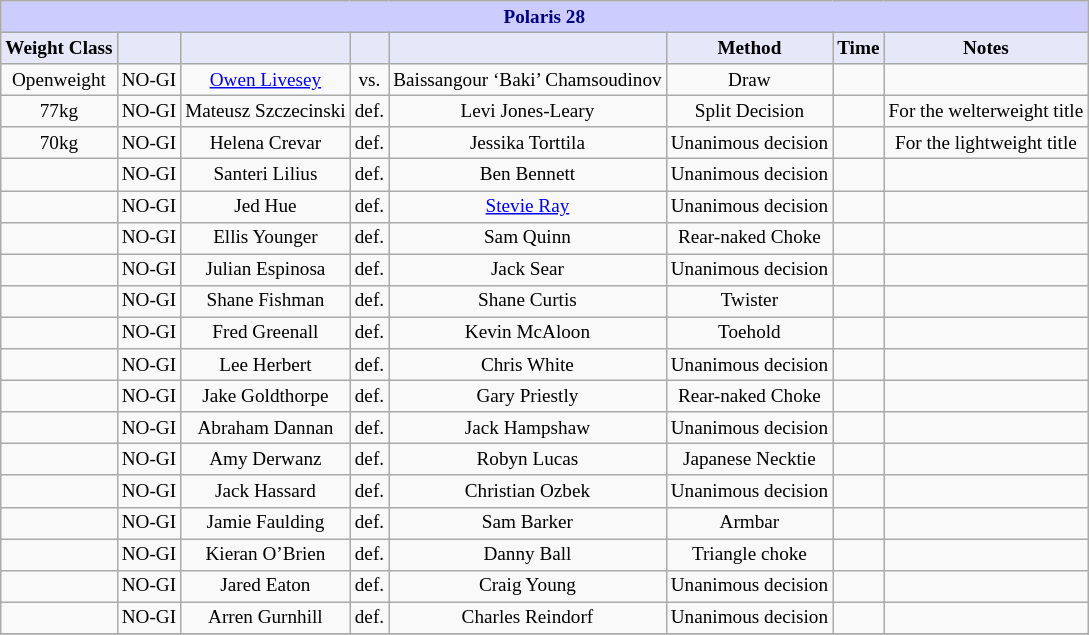<table class="wikitable" style="font-size: 80%;">
<tr>
<th colspan="9" style="background-color: #ccf; color: #000080; text-align: center;"><strong>Polaris 28</strong></th>
</tr>
<tr>
<th colspan="1" style="background-color: #E6E8FA; color: #000000; text-align: center;">Weight Class</th>
<th colspan="1" style="background-color: #E6E8FA; color: #000000; text-align: center;"></th>
<th colspan="1" style="background-color: #E6E8FA; color: #000000; text-align: center;"></th>
<th colspan="1" style="background-color: #E6E8FA; color: #000000; text-align: center;"></th>
<th colspan="1" style="background-color: #E6E8FA; color: #000000; text-align: center;"></th>
<th colspan="1" style="background-color: #E6E8FA; color: #000000; text-align: center;">Method</th>
<th colspan="1" style="background-color: #E6E8FA; color: #000000; text-align: center;">Time</th>
<th colspan="1" style="background-color: #E6E8FA; color: #000000; text-align: center;">Notes</th>
</tr>
<tr>
<td align=center>Openweight</td>
<td align=center>NO-GI</td>
<td align=center> <a href='#'>Owen Livesey</a></td>
<td align=center>vs.</td>
<td align=center> Baissangour ‘Baki’ Chamsoudinov</td>
<td align=center>Draw</td>
<td align=center></td>
<td align=center></td>
</tr>
<tr>
<td align=center>77kg</td>
<td align=center>NO-GI</td>
<td align=center> Mateusz Szczecinski</td>
<td align=center>def.</td>
<td align=center> Levi Jones-Leary</td>
<td align=center>Split Decision</td>
<td align=center></td>
<td align=center>For the welterweight title</td>
</tr>
<tr>
<td align=center>70kg</td>
<td align=center>NO-GI</td>
<td align=center> Helena Crevar</td>
<td align=center>def.</td>
<td align=center> Jessika Torttila</td>
<td align=center>Unanimous decision</td>
<td align=center></td>
<td align=center>For the lightweight title</td>
</tr>
<tr>
<td align=center></td>
<td align=center>NO-GI</td>
<td align=center> Santeri Lilius</td>
<td align=center>def.</td>
<td align=center> Ben Bennett</td>
<td align=center>Unanimous decision</td>
<td align=center></td>
<td align=center></td>
</tr>
<tr>
<td align=center></td>
<td align=center>NO-GI</td>
<td align=center> Jed Hue</td>
<td align=center>def.</td>
<td align=center> <a href='#'>Stevie Ray</a></td>
<td align=center>Unanimous decision</td>
<td align=center></td>
<td align=center></td>
</tr>
<tr>
<td align=center></td>
<td align=center>NO-GI</td>
<td align=center> Ellis Younger</td>
<td align=center>def.</td>
<td align=center> Sam Quinn</td>
<td align=center>Rear-naked Choke</td>
<td align=center></td>
<td align=center></td>
</tr>
<tr>
<td align=center></td>
<td align=center>NO-GI</td>
<td align=center> Julian Espinosa</td>
<td align=center>def.</td>
<td align=center> Jack Sear</td>
<td align=center>Unanimous decision</td>
<td align=center></td>
<td align=center></td>
</tr>
<tr>
<td align=center></td>
<td align=center>NO-GI</td>
<td align=center> Shane Fishman</td>
<td align=center>def.</td>
<td align=center> Shane Curtis</td>
<td align=center>Twister</td>
<td align=center></td>
<td align=center></td>
</tr>
<tr>
<td align=center></td>
<td align=center>NO-GI</td>
<td align=center> Fred Greenall</td>
<td align=center>def.</td>
<td align=center> Kevin McAloon</td>
<td align=center>Toehold</td>
<td align=center></td>
<td align=center></td>
</tr>
<tr>
<td align=center></td>
<td align=center>NO-GI</td>
<td align=center> Lee Herbert</td>
<td align=center>def.</td>
<td align=center> Chris White</td>
<td align=center>Unanimous decision</td>
<td align=center></td>
<td align=center></td>
</tr>
<tr>
<td align=center></td>
<td align=center>NO-GI</td>
<td align=center> Jake Goldthorpe</td>
<td align=center>def.</td>
<td align=center> Gary Priestly</td>
<td align=center>Rear-naked Choke</td>
<td align=center></td>
<td align=center></td>
</tr>
<tr>
<td align=center></td>
<td align=center>NO-GI</td>
<td align=center> Abraham Dannan</td>
<td align=center>def.</td>
<td align=center> Jack Hampshaw</td>
<td align=center>Unanimous decision</td>
<td align=center></td>
<td align=center></td>
</tr>
<tr>
<td align=center></td>
<td align=center>NO-GI</td>
<td align=center> Amy Derwanz</td>
<td align=center>def.</td>
<td align=center> Robyn Lucas</td>
<td align=center>Japanese Necktie</td>
<td align=center></td>
<td align=center></td>
</tr>
<tr>
<td align=center></td>
<td align=center>NO-GI</td>
<td align=center> Jack Hassard</td>
<td align=center>def.</td>
<td align=center> Christian Ozbek</td>
<td align=center>Unanimous decision</td>
<td align=center></td>
<td align=center></td>
</tr>
<tr>
<td align=center></td>
<td align=center>NO-GI</td>
<td align=center> Jamie Faulding</td>
<td align=center>def.</td>
<td align=center> Sam Barker</td>
<td align=center>Armbar</td>
<td align=center></td>
<td align=center></td>
</tr>
<tr>
<td align=center></td>
<td align=center>NO-GI</td>
<td align=center> Kieran O’Brien</td>
<td align=center>def.</td>
<td align=center> Danny Ball</td>
<td align=center>Triangle choke</td>
<td align=center></td>
<td align=center></td>
</tr>
<tr>
<td align=center></td>
<td align=center>NO-GI</td>
<td align=center> Jared Eaton</td>
<td align=center>def.</td>
<td align=center> Craig Young</td>
<td align=center>Unanimous decision</td>
<td align=center></td>
<td align=center></td>
</tr>
<tr>
<td align=center></td>
<td align=center>NO-GI</td>
<td align=center> Arren Gurnhill</td>
<td align=center>def.</td>
<td align=center> Charles Reindorf</td>
<td align=center>Unanimous decision</td>
<td align=center></td>
<td align=center></td>
</tr>
<tr>
</tr>
</table>
